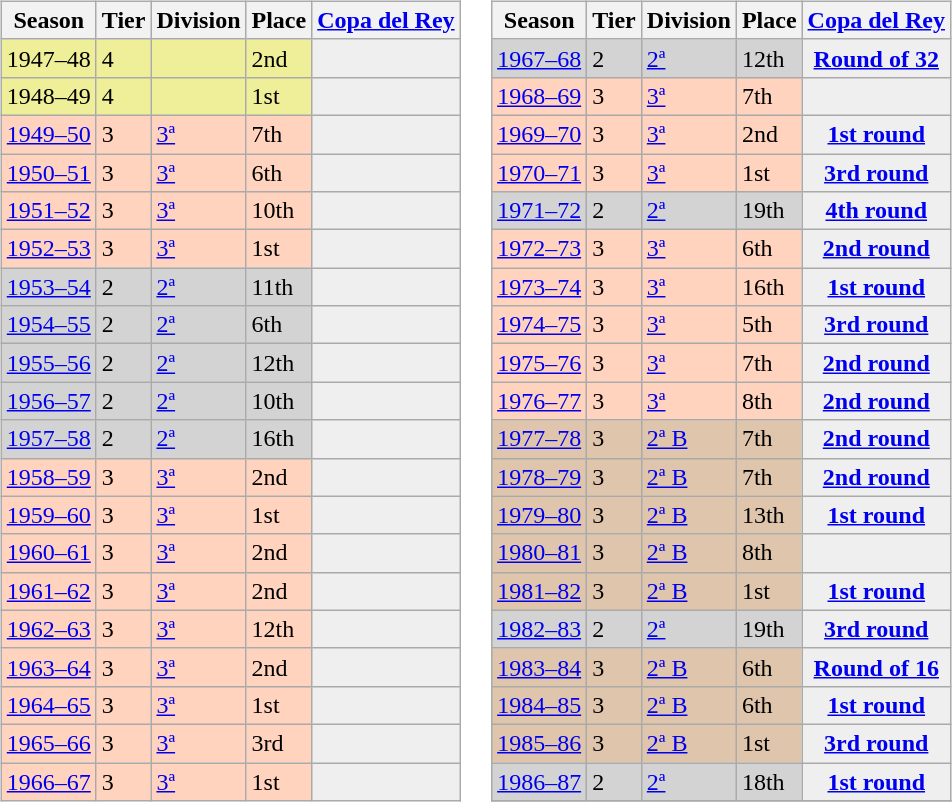<table>
<tr>
<td valign="top" width=0%><br><table class="wikitable">
<tr style="background:#f0f6fa;">
<th>Season</th>
<th>Tier</th>
<th>Division</th>
<th>Place</th>
<th><a href='#'>Copa del Rey</a></th>
</tr>
<tr>
<td style="background:#EFEF99;">1947–48</td>
<td style="background:#EFEF99;">4</td>
<td style="background:#EFEF99;"></td>
<td style="background:#EFEF99;">2nd</td>
<th style="background:#efefef;"></th>
</tr>
<tr>
<td style="background:#EFEF99;">1948–49</td>
<td style="background:#EFEF99;">4</td>
<td style="background:#EFEF99;"></td>
<td style="background:#EFEF99;">1st</td>
<th style="background:#efefef;"></th>
</tr>
<tr>
<td style="background:#FFD3BD;"><a href='#'>1949–50</a></td>
<td style="background:#FFD3BD;">3</td>
<td style="background:#FFD3BD;"><a href='#'>3ª</a></td>
<td style="background:#FFD3BD;">7th</td>
<th style="background:#efefef;"></th>
</tr>
<tr>
<td style="background:#FFD3BD;"><a href='#'>1950–51</a></td>
<td style="background:#FFD3BD;">3</td>
<td style="background:#FFD3BD;"><a href='#'>3ª</a></td>
<td style="background:#FFD3BD;">6th</td>
<th style="background:#efefef;"></th>
</tr>
<tr>
<td style="background:#FFD3BD;"><a href='#'>1951–52</a></td>
<td style="background:#FFD3BD;">3</td>
<td style="background:#FFD3BD;"><a href='#'>3ª</a></td>
<td style="background:#FFD3BD;">10th</td>
<th style="background:#efefef;"></th>
</tr>
<tr>
<td style="background:#FFD3BD;"><a href='#'>1952–53</a></td>
<td style="background:#FFD3BD;">3</td>
<td style="background:#FFD3BD;"><a href='#'>3ª</a></td>
<td style="background:#FFD3BD;">1st</td>
<th style="background:#efefef;"></th>
</tr>
<tr>
<td style="background:#D3D3D3;"><a href='#'>1953–54</a></td>
<td style="background:#D3D3D3;">2</td>
<td style="background:#D3D3D3;"><a href='#'>2ª</a></td>
<td style="background:#D3D3D3;">11th</td>
<th style="background:#efefef;"></th>
</tr>
<tr>
<td style="background:#D3D3D3;"><a href='#'>1954–55</a></td>
<td style="background:#D3D3D3;">2</td>
<td style="background:#D3D3D3;"><a href='#'>2ª</a></td>
<td style="background:#D3D3D3;">6th</td>
<th style="background:#efefef;"></th>
</tr>
<tr>
<td style="background:#D3D3D3;"><a href='#'>1955–56</a></td>
<td style="background:#D3D3D3;">2</td>
<td style="background:#D3D3D3;"><a href='#'>2ª</a></td>
<td style="background:#D3D3D3;">12th</td>
<th style="background:#efefef;"></th>
</tr>
<tr>
<td style="background:#D3D3D3;"><a href='#'>1956–57</a></td>
<td style="background:#D3D3D3;">2</td>
<td style="background:#D3D3D3;"><a href='#'>2ª</a></td>
<td style="background:#D3D3D3;">10th</td>
<th style="background:#efefef;"></th>
</tr>
<tr>
<td style="background:#D3D3D3;"><a href='#'>1957–58</a></td>
<td style="background:#D3D3D3;">2</td>
<td style="background:#D3D3D3;"><a href='#'>2ª</a></td>
<td style="background:#D3D3D3;">16th</td>
<th style="background:#efefef;"></th>
</tr>
<tr>
<td style="background:#FFD3BD;"><a href='#'>1958–59</a></td>
<td style="background:#FFD3BD;">3</td>
<td style="background:#FFD3BD;"><a href='#'>3ª</a></td>
<td style="background:#FFD3BD;">2nd</td>
<th style="background:#efefef;"></th>
</tr>
<tr>
<td style="background:#FFD3BD;"><a href='#'>1959–60</a></td>
<td style="background:#FFD3BD;">3</td>
<td style="background:#FFD3BD;"><a href='#'>3ª</a></td>
<td style="background:#FFD3BD;">1st</td>
<th style="background:#efefef;"></th>
</tr>
<tr>
<td style="background:#FFD3BD;"><a href='#'>1960–61</a></td>
<td style="background:#FFD3BD;">3</td>
<td style="background:#FFD3BD;"><a href='#'>3ª</a></td>
<td style="background:#FFD3BD;">2nd</td>
<th style="background:#efefef;"></th>
</tr>
<tr>
<td style="background:#FFD3BD;"><a href='#'>1961–62</a></td>
<td style="background:#FFD3BD;">3</td>
<td style="background:#FFD3BD;"><a href='#'>3ª</a></td>
<td style="background:#FFD3BD;">2nd</td>
<th style="background:#efefef;"></th>
</tr>
<tr>
<td style="background:#FFD3BD;"><a href='#'>1962–63</a></td>
<td style="background:#FFD3BD;">3</td>
<td style="background:#FFD3BD;"><a href='#'>3ª</a></td>
<td style="background:#FFD3BD;">12th</td>
<th style="background:#efefef;"></th>
</tr>
<tr>
<td style="background:#FFD3BD;"><a href='#'>1963–64</a></td>
<td style="background:#FFD3BD;">3</td>
<td style="background:#FFD3BD;"><a href='#'>3ª</a></td>
<td style="background:#FFD3BD;">2nd</td>
<th style="background:#efefef;"></th>
</tr>
<tr>
<td style="background:#FFD3BD;"><a href='#'>1964–65</a></td>
<td style="background:#FFD3BD;">3</td>
<td style="background:#FFD3BD;"><a href='#'>3ª</a></td>
<td style="background:#FFD3BD;">1st</td>
<th style="background:#efefef;"></th>
</tr>
<tr>
<td style="background:#FFD3BD;"><a href='#'>1965–66</a></td>
<td style="background:#FFD3BD;">3</td>
<td style="background:#FFD3BD;"><a href='#'>3ª</a></td>
<td style="background:#FFD3BD;">3rd</td>
<th style="background:#efefef;"></th>
</tr>
<tr>
<td style="background:#FFD3BD;"><a href='#'>1966–67</a></td>
<td style="background:#FFD3BD;">3</td>
<td style="background:#FFD3BD;"><a href='#'>3ª</a></td>
<td style="background:#FFD3BD;">1st</td>
<th style="background:#efefef;"></th>
</tr>
</table>
</td>
<td valign="top" width=0%><br><table class="wikitable">
<tr style="background:#f0f6fa;">
<th>Season</th>
<th>Tier</th>
<th>Division</th>
<th>Place</th>
<th><a href='#'>Copa del Rey</a></th>
</tr>
<tr>
<td style="background:#D3D3D3;"><a href='#'>1967–68</a></td>
<td style="background:#D3D3D3;">2</td>
<td style="background:#D3D3D3;"><a href='#'>2ª</a></td>
<td style="background:#D3D3D3;">12th</td>
<th style="background:#efefef;"><a href='#'>Round of 32</a></th>
</tr>
<tr>
<td style="background:#FFD3BD;"><a href='#'>1968–69</a></td>
<td style="background:#FFD3BD;">3</td>
<td style="background:#FFD3BD;"><a href='#'>3ª</a></td>
<td style="background:#FFD3BD;">7th</td>
<th style="background:#efefef;"></th>
</tr>
<tr>
<td style="background:#FFD3BD;"><a href='#'>1969–70</a></td>
<td style="background:#FFD3BD;">3</td>
<td style="background:#FFD3BD;"><a href='#'>3ª</a></td>
<td style="background:#FFD3BD;">2nd</td>
<th style="background:#efefef;"><a href='#'>1st round</a></th>
</tr>
<tr>
<td style="background:#FFD3BD;"><a href='#'>1970–71</a></td>
<td style="background:#FFD3BD;">3</td>
<td style="background:#FFD3BD;"><a href='#'>3ª</a></td>
<td style="background:#FFD3BD;">1st</td>
<th style="background:#efefef;"><a href='#'>3rd round</a></th>
</tr>
<tr>
<td style="background:#D3D3D3;"><a href='#'>1971–72</a></td>
<td style="background:#D3D3D3;">2</td>
<td style="background:#D3D3D3;"><a href='#'>2ª</a></td>
<td style="background:#D3D3D3;">19th</td>
<th style="background:#efefef;"><a href='#'>4th round</a></th>
</tr>
<tr>
<td style="background:#FFD3BD;"><a href='#'>1972–73</a></td>
<td style="background:#FFD3BD;">3</td>
<td style="background:#FFD3BD;"><a href='#'>3ª</a></td>
<td style="background:#FFD3BD;">6th</td>
<th style="background:#efefef;"><a href='#'>2nd round</a></th>
</tr>
<tr>
<td style="background:#FFD3BD;"><a href='#'>1973–74</a></td>
<td style="background:#FFD3BD;">3</td>
<td style="background:#FFD3BD;"><a href='#'>3ª</a></td>
<td style="background:#FFD3BD;">16th</td>
<th style="background:#efefef;"><a href='#'>1st round</a></th>
</tr>
<tr>
<td style="background:#FFD3BD;"><a href='#'>1974–75</a></td>
<td style="background:#FFD3BD;">3</td>
<td style="background:#FFD3BD;"><a href='#'>3ª</a></td>
<td style="background:#FFD3BD;">5th</td>
<th style="background:#efefef;"><a href='#'>3rd round</a></th>
</tr>
<tr>
<td style="background:#FFD3BD;"><a href='#'>1975–76</a></td>
<td style="background:#FFD3BD;">3</td>
<td style="background:#FFD3BD;"><a href='#'>3ª</a></td>
<td style="background:#FFD3BD;">7th</td>
<th style="background:#efefef;"><a href='#'>2nd round</a></th>
</tr>
<tr>
<td style="background:#FFD3BD;"><a href='#'>1976–77</a></td>
<td style="background:#FFD3BD;">3</td>
<td style="background:#FFD3BD;"><a href='#'>3ª</a></td>
<td style="background:#FFD3BD;">8th</td>
<th style="background:#efefef;"><a href='#'>2nd round</a></th>
</tr>
<tr>
<td style="background:#DEC5AB;"><a href='#'>1977–78</a></td>
<td style="background:#DEC5AB;">3</td>
<td style="background:#DEC5AB;"><a href='#'>2ª B</a></td>
<td style="background:#DEC5AB;">7th</td>
<th style="background:#efefef;"><a href='#'>2nd round</a></th>
</tr>
<tr>
<td style="background:#DEC5AB;"><a href='#'>1978–79</a></td>
<td style="background:#DEC5AB;">3</td>
<td style="background:#DEC5AB;"><a href='#'>2ª B</a></td>
<td style="background:#DEC5AB;">7th</td>
<th style="background:#efefef;"><a href='#'>2nd round</a></th>
</tr>
<tr>
<td style="background:#DEC5AB;"><a href='#'>1979–80</a></td>
<td style="background:#DEC5AB;">3</td>
<td style="background:#DEC5AB;"><a href='#'>2ª B</a></td>
<td style="background:#DEC5AB;">13th</td>
<th style="background:#efefef;"><a href='#'>1st round</a></th>
</tr>
<tr>
<td style="background:#DEC5AB;"><a href='#'>1980–81</a></td>
<td style="background:#DEC5AB;">3</td>
<td style="background:#DEC5AB;"><a href='#'>2ª B</a></td>
<td style="background:#DEC5AB;">8th</td>
<th style="background:#efefef;"></th>
</tr>
<tr>
<td style="background:#DEC5AB;"><a href='#'>1981–82</a></td>
<td style="background:#DEC5AB;">3</td>
<td style="background:#DEC5AB;"><a href='#'>2ª B</a></td>
<td style="background:#DEC5AB;">1st</td>
<th style="background:#efefef;"><a href='#'>1st round</a></th>
</tr>
<tr>
<td style="background:#D3D3D3;"><a href='#'>1982–83</a></td>
<td style="background:#D3D3D3;">2</td>
<td style="background:#D3D3D3;"><a href='#'>2ª</a></td>
<td style="background:#D3D3D3;">19th</td>
<th style="background:#efefef;"><a href='#'>3rd round</a></th>
</tr>
<tr>
<td style="background:#DEC5AB;"><a href='#'>1983–84</a></td>
<td style="background:#DEC5AB;">3</td>
<td style="background:#DEC5AB;"><a href='#'>2ª B</a></td>
<td style="background:#DEC5AB;">6th</td>
<th style="background:#efefef;"><a href='#'>Round of 16</a></th>
</tr>
<tr>
<td style="background:#DEC5AB;"><a href='#'>1984–85</a></td>
<td style="background:#DEC5AB;">3</td>
<td style="background:#DEC5AB;"><a href='#'>2ª B</a></td>
<td style="background:#DEC5AB;">6th</td>
<th style="background:#efefef;"><a href='#'>1st round</a></th>
</tr>
<tr>
<td style="background:#DEC5AB;"><a href='#'>1985–86</a></td>
<td style="background:#DEC5AB;">3</td>
<td style="background:#DEC5AB;"><a href='#'>2ª B</a></td>
<td style="background:#DEC5AB;">1st</td>
<th style="background:#efefef;"><a href='#'>3rd round</a></th>
</tr>
<tr>
<td style="background:#D3D3D3;"><a href='#'>1986–87</a></td>
<td style="background:#D3D3D3;">2</td>
<td style="background:#D3D3D3;"><a href='#'>2ª</a></td>
<td style="background:#D3D3D3;">18th</td>
<th style="background:#efefef;"><a href='#'>1st round</a></th>
</tr>
<tr>
</tr>
</table>
</td>
</tr>
</table>
